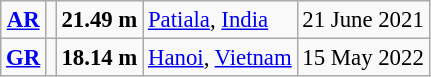<table class="wikitable" style="font-size:95%; position:relative;">
<tr>
<td align=center><strong><a href='#'>AR</a></strong></td>
<td></td>
<td><strong>21.49 m</strong></td>
<td><a href='#'>Patiala</a>, <a href='#'>India</a></td>
<td>21 June 2021</td>
</tr>
<tr>
<td align=center><strong><a href='#'>GR</a></strong></td>
<td></td>
<td><strong>18.14 m</strong></td>
<td><a href='#'>Hanoi</a>, <a href='#'>Vietnam</a></td>
<td>15 May 2022</td>
</tr>
</table>
